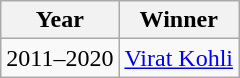<table class="wikitable">
<tr>
<th>Year</th>
<th>Winner</th>
</tr>
<tr>
<td>2011–2020</td>
<td> <a href='#'>Virat Kohli</a></td>
</tr>
</table>
